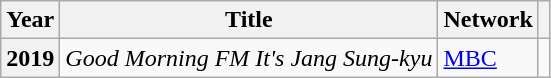<table class="wikitable plainrowheaders">
<tr>
<th scope="col">Year</th>
<th scope="col">Title</th>
<th>Network</th>
<th scope="col" class="unsortable"></th>
</tr>
<tr>
<th scope="row">2019</th>
<td><em>Good Morning FM It's Jang Sung-kyu</em></td>
<td><a href='#'>MBC</a></td>
<td></td>
</tr>
</table>
